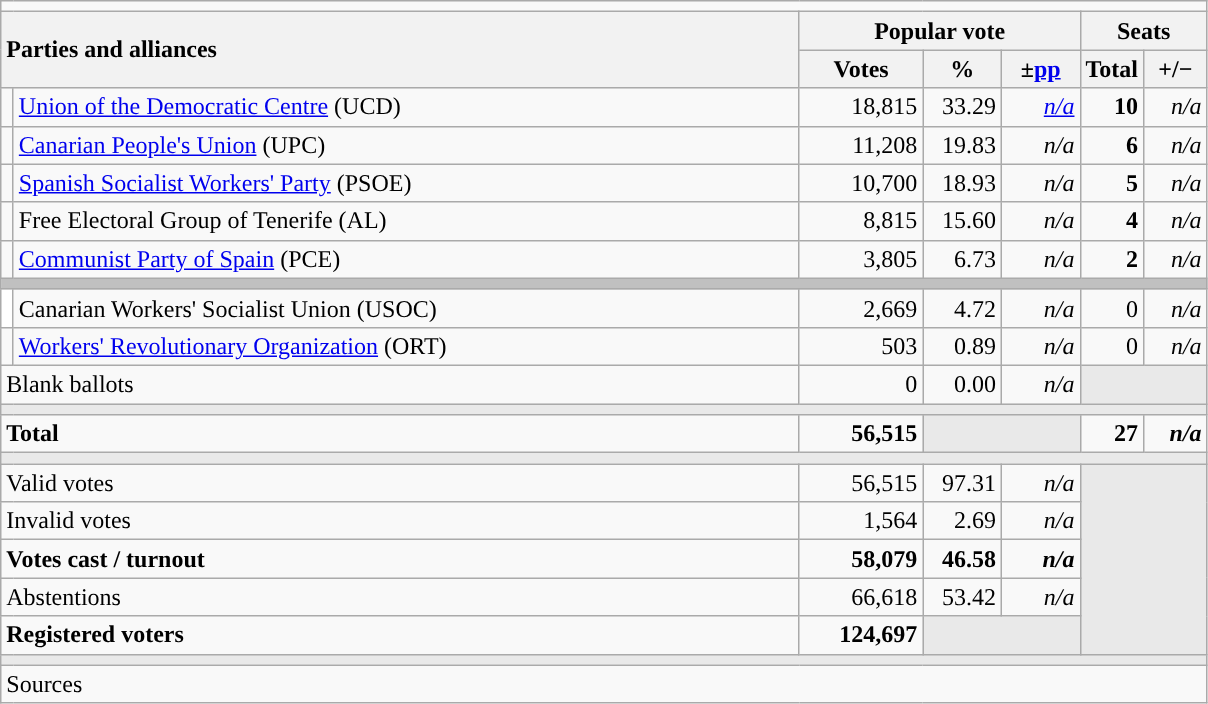<table class="wikitable" style="text-align:right;">
<tr>
<td colspan="7"></td>
</tr>
<tr>
<th style="text-align:left;" rowspan="2" colspan="2" width="525">Parties and alliances</th>
<th colspan="3">Popular vote</th>
<th colspan="2">Seats</th>
</tr>
<tr>
<th width="75">Votes</th>
<th width="45">%</th>
<th width="45">±<a href='#'>pp</a></th>
<th width="35">Total</th>
<th width="35">+/−</th>
</tr>
<tr>
<td width="1" style="color:inherit;background:"></td>
<td align="left"><a href='#'>Union of the Democratic Centre</a> (UCD)</td>
<td>18,815</td>
<td>33.29</td>
<td><em><a href='#'>n/a</a></em></td>
<td><strong>10</strong></td>
<td><em>n/a</em></td>
</tr>
<tr>
<td style="color:inherit;background:"></td>
<td align="left"><a href='#'>Canarian People's Union</a> (UPC)</td>
<td>11,208</td>
<td>19.83</td>
<td><em>n/a</em></td>
<td><strong>6</strong></td>
<td><em>n/a</em></td>
</tr>
<tr>
<td style="color:inherit;background:"></td>
<td align="left"><a href='#'>Spanish Socialist Workers' Party</a> (PSOE)</td>
<td>10,700</td>
<td>18.93</td>
<td><em>n/a</em></td>
<td><strong>5</strong></td>
<td><em>n/a</em></td>
</tr>
<tr>
<td style="color:inherit;background:"></td>
<td align="left">Free Electoral Group of Tenerife (AL)</td>
<td>8,815</td>
<td>15.60</td>
<td><em>n/a</em></td>
<td><strong>4</strong></td>
<td><em>n/a</em></td>
</tr>
<tr>
<td style="color:inherit;background:"></td>
<td align="left"><a href='#'>Communist Party of Spain</a> (PCE)</td>
<td>3,805</td>
<td>6.73</td>
<td><em>n/a</em></td>
<td><strong>2</strong></td>
<td><em>n/a</em></td>
</tr>
<tr>
<td colspan="7" bgcolor="#C0C0C0"></td>
</tr>
<tr>
<td bgcolor="white"></td>
<td align="left">Canarian Workers' Socialist Union (USOC)</td>
<td>2,669</td>
<td>4.72</td>
<td><em>n/a</em></td>
<td>0</td>
<td><em>n/a</em></td>
</tr>
<tr>
<td style="color:inherit;background:"></td>
<td align="left"><a href='#'>Workers' Revolutionary Organization</a> (ORT)</td>
<td>503</td>
<td>0.89</td>
<td><em>n/a</em></td>
<td>0</td>
<td><em>n/a</em></td>
</tr>
<tr>
<td align="left" colspan="2">Blank ballots</td>
<td>0</td>
<td>0.00</td>
<td><em>n/a</em></td>
<td bgcolor="#E9E9E9" colspan="2"></td>
</tr>
<tr>
<td colspan="7" bgcolor="#E9E9E9"></td>
</tr>
<tr style="font-weight:bold;">
<td align="left" colspan="2">Total</td>
<td>56,515</td>
<td bgcolor="#E9E9E9" colspan="2"></td>
<td>27</td>
<td><em>n/a</em></td>
</tr>
<tr>
<td colspan="7" bgcolor="#E9E9E9"></td>
</tr>
<tr>
<td align="left" colspan="2">Valid votes</td>
<td>56,515</td>
<td>97.31</td>
<td><em>n/a</em></td>
<td bgcolor="#E9E9E9" colspan="2" rowspan="5"></td>
</tr>
<tr>
<td align="left" colspan="2">Invalid votes</td>
<td>1,564</td>
<td>2.69</td>
<td><em>n/a</em></td>
</tr>
<tr style="font-weight:bold;">
<td align="left" colspan="2">Votes cast / turnout</td>
<td>58,079</td>
<td>46.58</td>
<td><em>n/a</em></td>
</tr>
<tr>
<td align="left" colspan="2">Abstentions</td>
<td>66,618</td>
<td>53.42</td>
<td><em>n/a</em></td>
</tr>
<tr style="font-weight:bold;">
<td align="left" colspan="2">Registered voters</td>
<td>124,697</td>
<td bgcolor="#E9E9E9" colspan="2"></td>
</tr>
<tr>
<td colspan="7" bgcolor="#E9E9E9"></td>
</tr>
<tr>
<td align="left" colspan="7">Sources</td>
</tr>
</table>
